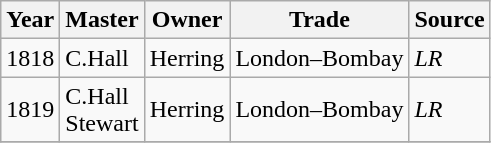<table class=" wikitable">
<tr>
<th>Year</th>
<th>Master</th>
<th>Owner</th>
<th>Trade</th>
<th>Source</th>
</tr>
<tr>
<td>1818</td>
<td>C.Hall</td>
<td>Herring</td>
<td>London–Bombay</td>
<td><em>LR</em></td>
</tr>
<tr>
<td>1819</td>
<td>C.Hall<br>Stewart</td>
<td>Herring</td>
<td>London–Bombay</td>
<td><em>LR</em></td>
</tr>
<tr>
</tr>
</table>
